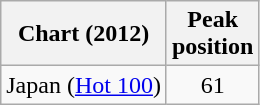<table class="wikitable">
<tr>
<th>Chart (2012)</th>
<th>Peak<br>position</th>
</tr>
<tr>
<td>Japan (<a href='#'>Hot 100</a>)</td>
<td align="center">61</td>
</tr>
</table>
